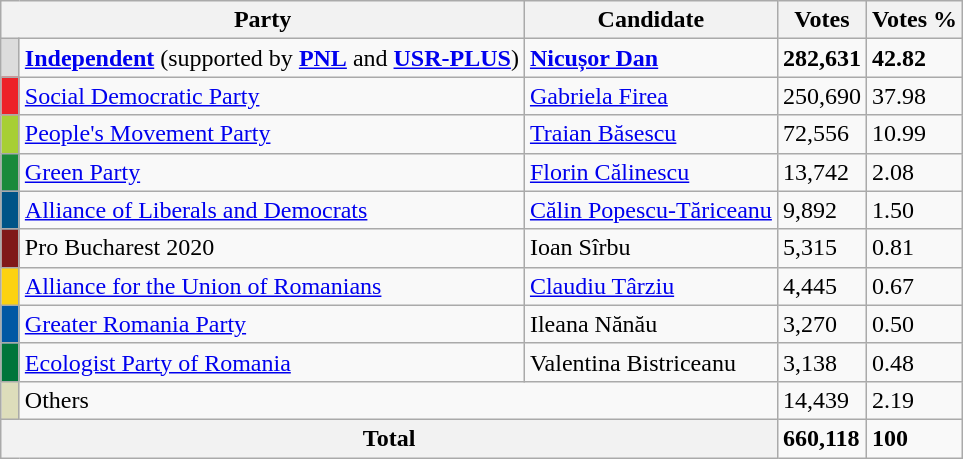<table class="wikitable">
<tr>
<th colspan="2">Party</th>
<th>Candidate</th>
<th>Votes</th>
<th>Votes %</th>
</tr>
<tr>
<td style="background:#dcdcdc;" width="5"></td>
<td><a href='#'><strong>Independent</strong></a> (supported by <a href='#'><strong>PNL</strong></a> and <a href='#'><strong>USR-PLUS</strong></a>)</td>
<td><strong><a href='#'>Nicușor Dan</a></strong></td>
<td><strong>282,631</strong></td>
<td><strong>42.82</strong></td>
</tr>
<tr>
<td style="background:#ed2128;" width="5"></td>
<td><a href='#'>Social Democratic Party</a></td>
<td><a href='#'>Gabriela Firea</a></td>
<td>250,690</td>
<td>37.98</td>
</tr>
<tr>
<td style="background:#a7cf35;" width="5"></td>
<td><a href='#'>People's Movement Party</a></td>
<td><a href='#'>Traian Băsescu</a></td>
<td>72,556</td>
<td>10.99</td>
</tr>
<tr>
<td style="background:#198a3a;" width="5"></td>
<td><a href='#'>Green Party</a></td>
<td><a href='#'>Florin Călinescu</a></td>
<td>13,742</td>
<td>2.08</td>
</tr>
<tr>
<td style="background:#005487;" width="5"></td>
<td><a href='#'>Alliance of Liberals and Democrats</a></td>
<td><a href='#'>Călin Popescu-Tăriceanu</a></td>
<td>9,892</td>
<td>1.50</td>
</tr>
<tr>
<td style="background:#801818;" width="5"></td>
<td>Pro Bucharest 2020</td>
<td>Ioan Sîrbu</td>
<td>5,315</td>
<td>0.81</td>
</tr>
<tr>
<td style="background:#FCD20F;" width="5"></td>
<td><a href='#'>Alliance for the Union of Romanians</a></td>
<td><a href='#'>Claudiu Târziu</a></td>
<td>4,445</td>
<td>0.67</td>
</tr>
<tr>
<td style="background:#0258A4;" width="5"></td>
<td><a href='#'>Greater Romania Party</a></td>
<td>Ileana Nănău</td>
<td>3,270</td>
<td>0.50</td>
</tr>
<tr>
<td style="background:#00753A;" width="5"></td>
<td><a href='#'>Ecologist Party of Romania</a></td>
<td>Valentina Bistriceanu</td>
<td>3,138</td>
<td>0.48</td>
</tr>
<tr>
<td style="background:#ddddbb;" width="5"></td>
<td colspan="2">Others</td>
<td>14,439</td>
<td>2.19</td>
</tr>
<tr>
<th colspan="3">Total</th>
<td><strong>660,118</strong></td>
<td><strong>100</strong></td>
</tr>
</table>
